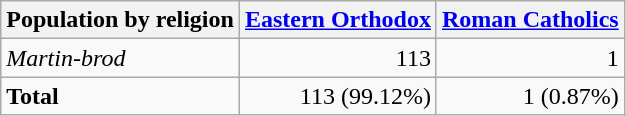<table class="wikitable sortable">
<tr>
<th>Population by religion</th>
<th><a href='#'>Eastern Orthodox</a></th>
<th><a href='#'>Roman Catholics</a></th>
</tr>
<tr>
<td><em>Martin-brod</em></td>
<td align="right">113</td>
<td align="right">1</td>
</tr>
<tr>
<td><strong>Total</strong></td>
<td align="right">113 (99.12%)</td>
<td align="right">1 (0.87%)</td>
</tr>
</table>
